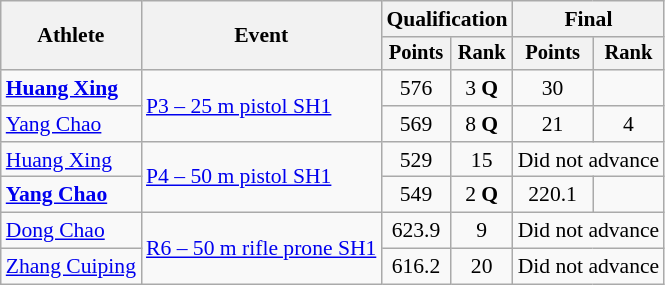<table class="wikitable" style="font-size:90%">
<tr>
<th rowspan="2">Athlete</th>
<th rowspan="2">Event</th>
<th colspan="2">Qualification</th>
<th colspan="2">Final</th>
</tr>
<tr style="font-size:95%">
<th>Points</th>
<th>Rank</th>
<th>Points</th>
<th>Rank</th>
</tr>
<tr align=center>
<td align=left><strong><a href='#'>Huang Xing</a></strong></td>
<td align=left rowspan=2><a href='#'>P3 – 25 m pistol SH1</a></td>
<td>576</td>
<td>3 <strong>Q</strong></td>
<td>30</td>
<td></td>
</tr>
<tr align=center>
<td align=left><a href='#'>Yang Chao</a></td>
<td>569</td>
<td>8 <strong>Q</strong></td>
<td>21</td>
<td>4</td>
</tr>
<tr align=center>
<td align=left><a href='#'>Huang Xing</a></td>
<td align=left rowspan=2><a href='#'>P4 – 50 m pistol SH1</a></td>
<td>529</td>
<td>15</td>
<td colspan=2>Did not advance</td>
</tr>
<tr align=center>
<td align=left><strong><a href='#'>Yang Chao</a></strong></td>
<td>549</td>
<td>2 <strong>Q</strong></td>
<td>220.1</td>
<td></td>
</tr>
<tr align=center>
<td align=left><a href='#'>Dong Chao</a></td>
<td align=left rowspan=2><a href='#'>R6 – 50 m rifle prone SH1</a></td>
<td>623.9</td>
<td>9</td>
<td colspan=2>Did not advance</td>
</tr>
<tr align=center>
<td align=left><a href='#'>Zhang Cuiping</a></td>
<td>616.2</td>
<td>20</td>
<td colspan=2>Did not advance</td>
</tr>
</table>
